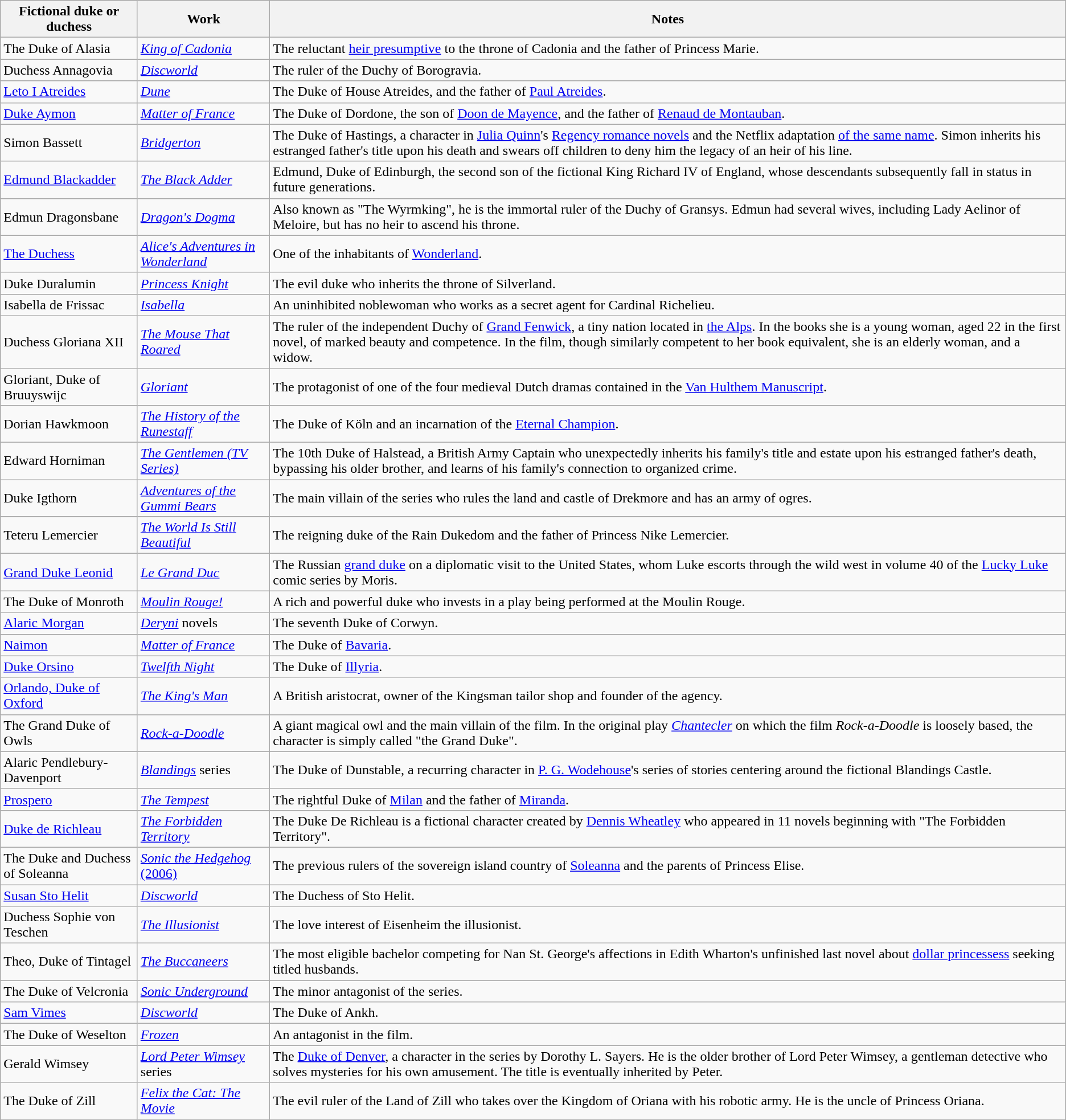<table class="wikitable sortable">
<tr>
<th>Fictional duke or duchess</th>
<th>Work</th>
<th class="unsortable">Notes</th>
</tr>
<tr>
<td>The Duke of Alasia</td>
<td><em><a href='#'>King of Cadonia</a></em></td>
<td>The reluctant <a href='#'>heir presumptive</a> to the throne of Cadonia and the father of Princess Marie.</td>
</tr>
<tr>
<td>Duchess Annagovia</td>
<td><em><a href='#'>Discworld</a></em></td>
<td>The ruler of the Duchy of Borogravia.</td>
</tr>
<tr>
<td><a href='#'>Leto I Atreides</a></td>
<td><em><a href='#'>Dune</a></em></td>
<td>The Duke of House Atreides, and the father of <a href='#'>Paul Atreides</a>.</td>
</tr>
<tr>
<td><a href='#'>Duke Aymon</a></td>
<td><em><a href='#'>Matter of France</a></em></td>
<td>The Duke of Dordone, the son of <a href='#'>Doon de Mayence</a>, and the father of <a href='#'>Renaud de Montauban</a>.</td>
</tr>
<tr>
<td>Simon Bassett</td>
<td><em><a href='#'>Bridgerton</a></em></td>
<td>The Duke of Hastings, a character in <a href='#'>Julia Quinn</a>'s <a href='#'>Regency romance novels</a> and the Netflix adaptation <a href='#'>of the same name</a>. Simon inherits his estranged father's title upon his death and swears off children to deny him the legacy of an heir of his line.</td>
</tr>
<tr>
<td><a href='#'>Edmund Blackadder</a></td>
<td><em><a href='#'>The Black Adder</a></em></td>
<td>Edmund, Duke of Edinburgh, the second son of the fictional King Richard IV of England, whose descendants subsequently fall in status in future generations.</td>
</tr>
<tr>
<td>Edmun Dragonsbane</td>
<td><em><a href='#'>Dragon's Dogma</a></em></td>
<td>Also known as "The Wyrmking", he is the immortal ruler of the Duchy of Gransys. Edmun had several wives, including Lady Aelinor of Meloire, but has no heir to ascend his throne.</td>
</tr>
<tr>
<td><a href='#'>The Duchess</a></td>
<td><em><a href='#'>Alice's Adventures in Wonderland</a></em></td>
<td>One of the inhabitants of <a href='#'>Wonderland</a>.</td>
</tr>
<tr>
<td>Duke Duralumin</td>
<td><em><a href='#'>Princess Knight</a></em></td>
<td>The evil duke who inherits the throne of Silverland.</td>
</tr>
<tr>
<td>Isabella de Frissac</td>
<td><em><a href='#'>Isabella</a></em></td>
<td>An uninhibited noblewoman who works as a secret agent for Cardinal Richelieu.</td>
</tr>
<tr>
<td>Duchess Gloriana XII</td>
<td><em><a href='#'>The Mouse That Roared</a></em></td>
<td>The ruler of the independent Duchy of <a href='#'>Grand Fenwick</a>, a tiny nation located in <a href='#'>the Alps</a>. In the books she is a young woman, aged 22 in the first novel, of marked beauty and competence. In the film, though similarly competent to her book equivalent, she is an elderly woman, and a widow.</td>
</tr>
<tr>
<td>Gloriant, Duke of Bruuyswijc</td>
<td><em><a href='#'>Gloriant</a></em></td>
<td>The protagonist of one of the four medieval Dutch dramas contained in the <a href='#'>Van Hulthem Manuscript</a>.</td>
</tr>
<tr>
<td>Dorian Hawkmoon</td>
<td><em><a href='#'>The History of the Runestaff</a></em></td>
<td>The Duke of Köln and an incarnation of the <a href='#'>Eternal Champion</a>.</td>
</tr>
<tr>
<td>Edward Horniman</td>
<td><em><a href='#'>The Gentlemen (TV Series)</a></em></td>
<td>The 10th Duke of Halstead, a British Army Captain who unexpectedly inherits his family's title and estate upon his estranged father's death, bypassing his older brother, and learns of his family's connection to organized crime.</td>
</tr>
<tr>
<td>Duke Igthorn</td>
<td><em><a href='#'>Adventures of the Gummi Bears</a></em></td>
<td>The main villain of the series who rules the land and castle of Drekmore and has an army of ogres.</td>
</tr>
<tr>
<td>Teteru Lemercier</td>
<td><em><a href='#'>The World Is Still Beautiful</a></em></td>
<td>The reigning duke of the Rain Dukedom and the father of Princess Nike Lemercier.</td>
</tr>
<tr>
<td><a href='#'>Grand Duke Leonid</a></td>
<td><em><a href='#'>Le Grand Duc</a></em></td>
<td>The Russian <a href='#'>grand duke</a> on a diplomatic visit to the United States, whom Luke escorts through the wild west in volume 40 of the <a href='#'>Lucky Luke</a> comic series by Moris.</td>
</tr>
<tr>
<td>The Duke of Monroth</td>
<td><em><a href='#'>Moulin Rouge!</a></em></td>
<td>A rich and powerful duke who invests in a play being performed at the Moulin Rouge.</td>
</tr>
<tr>
<td><a href='#'>Alaric Morgan</a></td>
<td><em><a href='#'>Deryni</a></em> novels</td>
<td>The seventh Duke of Corwyn.</td>
</tr>
<tr>
<td><a href='#'>Naimon</a></td>
<td><em><a href='#'>Matter of France</a></em></td>
<td>The Duke of <a href='#'>Bavaria</a>.</td>
</tr>
<tr>
<td><a href='#'>Duke Orsino</a></td>
<td><em><a href='#'>Twelfth Night</a></em></td>
<td>The Duke of <a href='#'>Illyria</a>.</td>
</tr>
<tr>
<td><a href='#'>Orlando, Duke of Oxford</a></td>
<td><em><a href='#'>The King's Man</a></em></td>
<td>A British aristocrat, owner of the Kingsman tailor shop and founder of the agency.</td>
</tr>
<tr>
<td>The Grand Duke of Owls</td>
<td><em><a href='#'>Rock-a-Doodle</a></em></td>
<td>A giant magical owl and the main villain of the film. In the original play <em><a href='#'>Chantecler</a></em> on which the film <em>Rock-a-Doodle</em> is loosely based, the character is simply called "the Grand Duke".</td>
</tr>
<tr>
<td>Alaric Pendlebury-Davenport</td>
<td><em><a href='#'>Blandings</a></em> series</td>
<td>The Duke of Dunstable, a recurring character in <a href='#'>P. G. Wodehouse</a>'s series of stories centering around the fictional Blandings Castle.</td>
</tr>
<tr>
<td><a href='#'>Prospero</a></td>
<td><em><a href='#'>The Tempest</a></em></td>
<td>The rightful Duke of <a href='#'>Milan</a> and the father of <a href='#'>Miranda</a>.</td>
</tr>
<tr>
<td><a href='#'>Duke de Richleau</a></td>
<td><em><a href='#'>The Forbidden Territory</a></em></td>
<td>The Duke De Richleau is a fictional character created by <a href='#'>Dennis Wheatley</a> who appeared in 11 novels beginning with "The Forbidden Territory".</td>
</tr>
<tr>
<td>The Duke and Duchess of Soleanna</td>
<td><a href='#'><em>Sonic the Hedgehog</em> (2006)</a></td>
<td>The previous rulers of the sovereign island country of <a href='#'>Soleanna</a> and the parents of Princess Elise.</td>
</tr>
<tr>
<td><a href='#'>Susan Sto Helit</a></td>
<td><em><a href='#'>Discworld</a></em></td>
<td>The Duchess of Sto Helit.</td>
</tr>
<tr>
<td>Duchess Sophie von Teschen</td>
<td><em><a href='#'>The Illusionist</a></em></td>
<td>The love interest of Eisenheim the illusionist.</td>
</tr>
<tr>
<td>Theo, Duke of Tintagel</td>
<td><em><a href='#'>The Buccaneers</a></em></td>
<td>The most eligible bachelor competing for Nan St. George's affections in Edith Wharton's unfinished last novel about <a href='#'>dollar princessess</a> seeking titled husbands.</td>
</tr>
<tr>
<td>The Duke of Velcronia</td>
<td><em><a href='#'>Sonic Underground</a></em></td>
<td>The minor antagonist of the series.</td>
</tr>
<tr>
<td><a href='#'>Sam Vimes</a></td>
<td><em><a href='#'>Discworld</a></em></td>
<td>The Duke of Ankh.</td>
</tr>
<tr>
<td>The Duke of Weselton</td>
<td><em><a href='#'>Frozen</a></em></td>
<td>An antagonist in the film.</td>
</tr>
<tr>
<td>Gerald Wimsey</td>
<td><em><a href='#'>Lord Peter Wimsey</a></em> series</td>
<td>The <a href='#'>Duke of Denver</a>, a character in the series by Dorothy L. Sayers. He is the older brother of Lord Peter Wimsey, a gentleman detective who solves mysteries for his own amusement. The title is eventually inherited by Peter.</td>
</tr>
<tr>
<td>The Duke of Zill</td>
<td><em><a href='#'>Felix the Cat: The Movie</a></em></td>
<td>The evil ruler of the Land of Zill who takes over the Kingdom of Oriana with his robotic army. He is the uncle of Princess Oriana.</td>
</tr>
</table>
